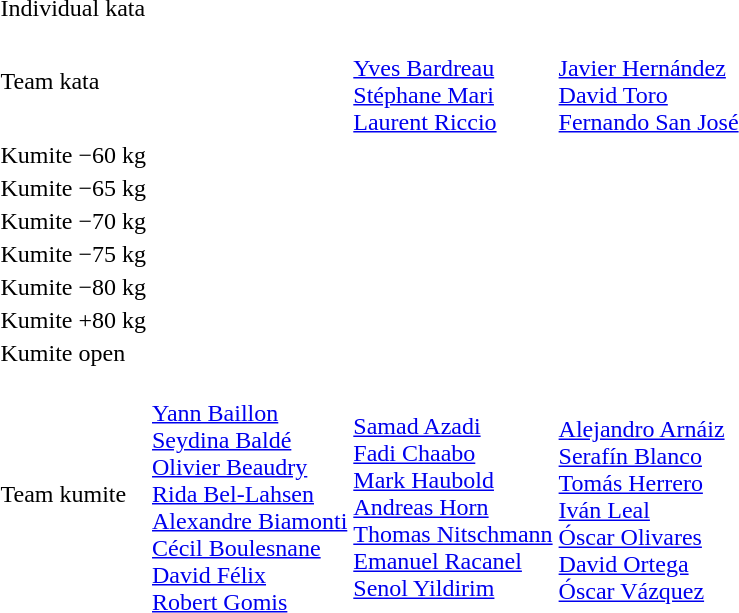<table>
<tr>
<td>Individual kata</td>
<td></td>
<td></td>
<td></td>
</tr>
<tr>
<td>Team kata</td>
<td></td>
<td><br><a href='#'>Yves Bardreau</a><br><a href='#'>Stéphane Mari</a><br><a href='#'>Laurent Riccio</a></td>
<td><br><a href='#'>Javier Hernández</a><br><a href='#'>David Toro</a><br><a href='#'>Fernando San José</a></td>
</tr>
<tr>
<td rowspan=2>Kumite −60 kg</td>
<td rowspan=2></td>
<td rowspan=2></td>
<td></td>
</tr>
<tr>
<td></td>
</tr>
<tr>
<td rowspan=2>Kumite −65 kg</td>
<td rowspan=2></td>
<td rowspan=2></td>
<td></td>
</tr>
<tr>
<td></td>
</tr>
<tr>
<td rowspan=2>Kumite −70 kg</td>
<td rowspan=2></td>
<td rowspan=2></td>
<td></td>
</tr>
<tr>
<td></td>
</tr>
<tr>
<td rowspan=2>Kumite −75 kg</td>
<td rowspan=2></td>
<td rowspan=2></td>
<td></td>
</tr>
<tr>
<td></td>
</tr>
<tr>
<td rowspan=2>Kumite −80 kg</td>
<td rowspan=2></td>
<td rowspan=2></td>
<td></td>
</tr>
<tr>
<td></td>
</tr>
<tr>
<td rowspan=2>Kumite +80 kg</td>
<td rowspan=2></td>
<td rowspan=2></td>
<td></td>
</tr>
<tr>
<td></td>
</tr>
<tr>
<td rowspan=2>Kumite open</td>
<td rowspan=2></td>
<td rowspan=2></td>
<td></td>
</tr>
<tr>
<td></td>
</tr>
<tr>
<td rowspan=2>Team kumite</td>
<td rowspan=2><br><a href='#'>Yann Baillon</a><br><a href='#'>Seydina Baldé</a><br><a href='#'>Olivier Beaudry</a><br><a href='#'>Rida Bel-Lahsen</a><br><a href='#'>Alexandre Biamonti</a><br><a href='#'>Cécil Boulesnane</a><br><a href='#'>David Félix</a><br><a href='#'>Robert Gomis</a></td>
<td rowspan=2><br><a href='#'>Samad Azadi</a><br><a href='#'>Fadi Chaabo</a><br><a href='#'>Mark Haubold</a><br><a href='#'>Andreas Horn</a><br><a href='#'>Thomas Nitschmann</a><br><a href='#'>Emanuel Racanel</a><br><a href='#'>Senol Yildirim</a></td>
<td></td>
</tr>
<tr>
<td><br><a href='#'>Alejandro Arnáiz</a><br><a href='#'>Serafín Blanco</a><br><a href='#'>Tomás Herrero</a><br><a href='#'>Iván Leal</a><br><a href='#'>Óscar Olivares</a><br><a href='#'>David Ortega</a><br><a href='#'>Óscar Vázquez</a></td>
</tr>
</table>
